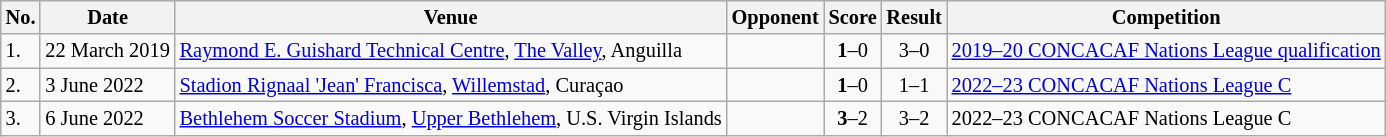<table class="wikitable" style="font-size:85%;">
<tr>
<th>No.</th>
<th>Date</th>
<th>Venue</th>
<th>Opponent</th>
<th>Score</th>
<th>Result</th>
<th>Competition</th>
</tr>
<tr>
<td>1.</td>
<td>22 March 2019</td>
<td><a href='#'>Raymond E. Guishard Technical Centre</a>, <a href='#'>The Valley</a>, Anguilla</td>
<td></td>
<td align=center><strong>1</strong>–0</td>
<td align=center>3–0</td>
<td><a href='#'>2019–20 CONCACAF Nations League qualification</a></td>
</tr>
<tr>
<td>2.</td>
<td>3 June 2022</td>
<td><a href='#'>Stadion Rignaal 'Jean' Francisca</a>, <a href='#'>Willemstad</a>, Curaçao</td>
<td></td>
<td align=center><strong>1</strong>–0</td>
<td align=center>1–1</td>
<td><a href='#'>2022–23 CONCACAF Nations League C</a></td>
</tr>
<tr>
<td>3.</td>
<td>6 June 2022</td>
<td><a href='#'>Bethlehem Soccer Stadium</a>, <a href='#'>Upper Bethlehem</a>, U.S. Virgin Islands</td>
<td></td>
<td align=center><strong>3</strong>–2</td>
<td align=center>3–2</td>
<td>2022–23 CONCACAF Nations League C</td>
</tr>
</table>
